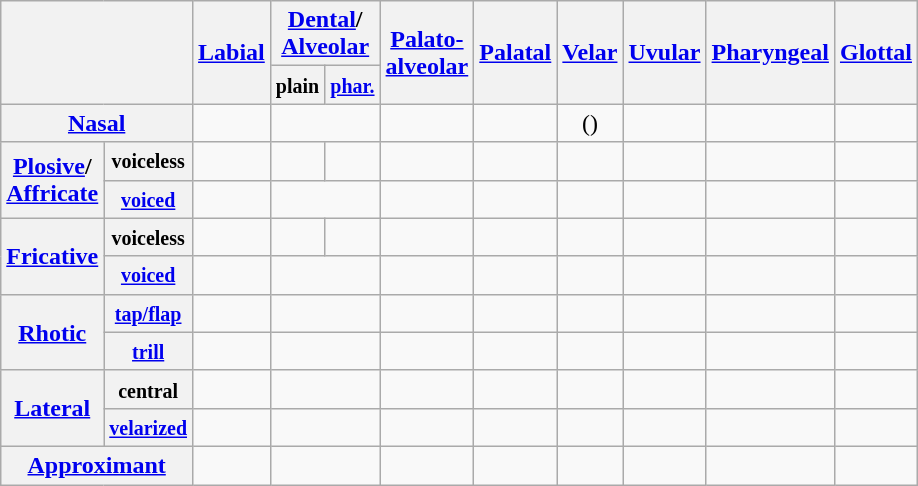<table class="wikitable" style="text-align:center">
<tr>
<th colspan="2" rowspan="2"></th>
<th rowspan="2"><a href='#'>Labial</a></th>
<th colspan="2"><a href='#'>Dental</a>/<br><a href='#'>Alveolar</a></th>
<th rowspan="2"><a href='#'>Palato-<br>alveolar</a></th>
<th rowspan="2"><a href='#'>Palatal</a></th>
<th rowspan="2"><a href='#'>Velar</a></th>
<th rowspan="2"><a href='#'>Uvular</a></th>
<th rowspan="2"><a href='#'>Pharyngeal</a></th>
<th rowspan="2"><a href='#'>Glottal</a></th>
</tr>
<tr>
<th><small>plain</small></th>
<th><a href='#'><small>phar.</small></a></th>
</tr>
<tr>
<th colspan="2"><a href='#'>Nasal</a></th>
<td></td>
<td colspan="2"></td>
<td></td>
<td></td>
<td>()</td>
<td></td>
<td></td>
<td></td>
</tr>
<tr>
<th rowspan="2"><a href='#'>Plosive</a>/<br><a href='#'>Affricate</a></th>
<th><small>voiceless</small></th>
<td></td>
<td></td>
<td></td>
<td></td>
<td></td>
<td></td>
<td></td>
<td></td>
<td></td>
</tr>
<tr>
<th><small><a href='#'>voiced</a></small></th>
<td></td>
<td colspan="2"></td>
<td></td>
<td></td>
<td></td>
<td></td>
<td></td>
<td></td>
</tr>
<tr>
<th rowspan="2"><a href='#'>Fricative</a></th>
<th><small>voiceless</small></th>
<td></td>
<td></td>
<td></td>
<td></td>
<td></td>
<td></td>
<td></td>
<td></td>
<td></td>
</tr>
<tr>
<th><small><a href='#'>voiced</a></small></th>
<td></td>
<td colspan="2"></td>
<td></td>
<td></td>
<td></td>
<td></td>
<td></td>
<td></td>
</tr>
<tr>
<th rowspan="2"><a href='#'>Rhotic</a></th>
<th><small><a href='#'>tap/flap</a></small></th>
<td></td>
<td colspan="2"></td>
<td></td>
<td></td>
<td></td>
<td></td>
<td></td>
<td></td>
</tr>
<tr>
<th><small><a href='#'>trill</a></small></th>
<td></td>
<td colspan="2"></td>
<td></td>
<td></td>
<td></td>
<td></td>
<td></td>
<td></td>
</tr>
<tr>
<th rowspan="2"><a href='#'>Lateral</a></th>
<th><small>central</small></th>
<td></td>
<td colspan="2"></td>
<td></td>
<td></td>
<td></td>
<td></td>
<td></td>
<td></td>
</tr>
<tr>
<th><small><a href='#'>velarized</a></small></th>
<td></td>
<td colspan="2"></td>
<td></td>
<td></td>
<td></td>
<td></td>
<td></td>
<td></td>
</tr>
<tr>
<th colspan="2"><a href='#'>Approximant</a></th>
<td></td>
<td colspan="2"></td>
<td></td>
<td></td>
<td></td>
<td></td>
<td></td>
<td></td>
</tr>
</table>
